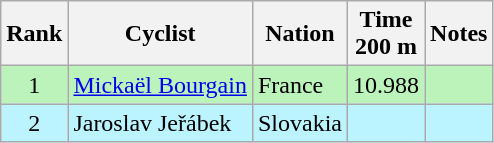<table class="wikitable sortable" style="text-align:center">
<tr>
<th>Rank</th>
<th>Cyclist</th>
<th>Nation</th>
<th>Time<br>200 m</th>
<th>Notes</th>
</tr>
<tr bgcolor=bbf3bb>
<td>1</td>
<td align=left><a href='#'>Mickaël Bourgain</a></td>
<td align=left>France</td>
<td>10.988</td>
<td></td>
</tr>
<tr bgcolor=bbf3ff>
<td>2</td>
<td align=left>Jaroslav Jeřábek</td>
<td align=left>Slovakia</td>
<td></td>
<td></td>
</tr>
</table>
